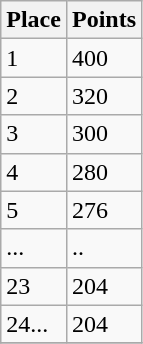<table class="wikitable">
<tr>
<th>Place</th>
<th>Points</th>
</tr>
<tr>
<td>1</td>
<td>400</td>
</tr>
<tr>
<td>2</td>
<td>320</td>
</tr>
<tr>
<td>3</td>
<td>300</td>
</tr>
<tr>
<td>4</td>
<td>280</td>
</tr>
<tr>
<td>5</td>
<td>276</td>
</tr>
<tr>
<td>...</td>
<td>..</td>
</tr>
<tr>
<td>23</td>
<td>204</td>
</tr>
<tr>
<td>24...</td>
<td>204</td>
</tr>
<tr>
</tr>
</table>
